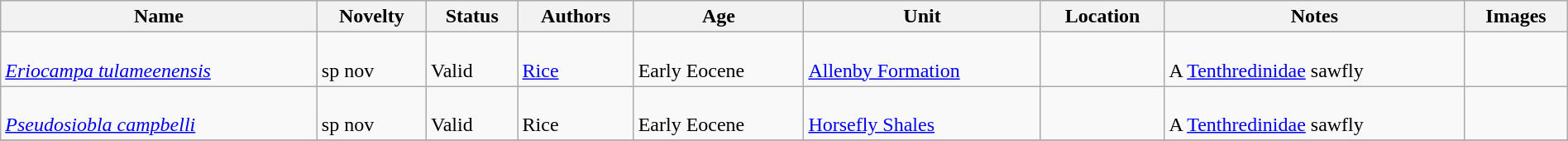<table class="wikitable sortable" align="center" width="100%">
<tr>
<th>Name</th>
<th>Novelty</th>
<th>Status</th>
<th>Authors</th>
<th>Age</th>
<th>Unit</th>
<th>Location</th>
<th>Notes</th>
<th>Images</th>
</tr>
<tr>
<td><br><em><a href='#'>Eriocampa tulameenensis</a></em></td>
<td><br>sp nov</td>
<td><br>Valid</td>
<td><br><a href='#'>Rice</a></td>
<td><br>Early Eocene</td>
<td><br><a href='#'>Allenby Formation</a></td>
<td><br><br></td>
<td><br>A <a href='#'>Tenthredinidae</a> sawfly</td>
<td><br></td>
</tr>
<tr>
<td><br><em><a href='#'>Pseudosiobla campbelli</a></em></td>
<td><br>sp nov</td>
<td><br>Valid</td>
<td><br>Rice</td>
<td><br>Early Eocene</td>
<td><br><a href='#'>Horsefly Shales</a></td>
<td><br><br></td>
<td><br>A <a href='#'>Tenthredinidae</a> sawfly</td>
<td><br></td>
</tr>
<tr>
</tr>
</table>
